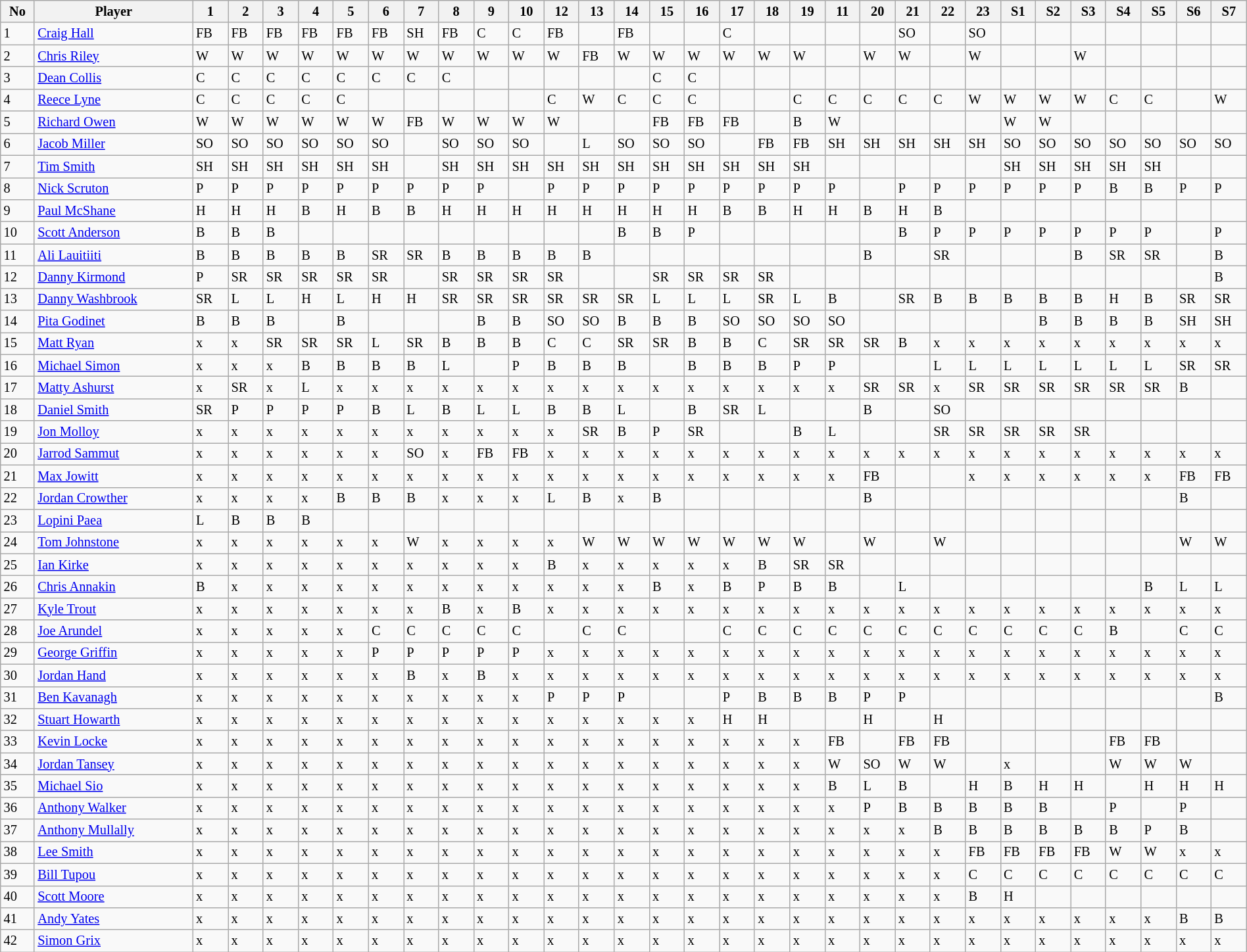<table class="wikitable"  style="font-size:85%; width:100%;">
<tr>
<th>No</th>
<th>Player</th>
<th>1</th>
<th>2</th>
<th>3</th>
<th>4</th>
<th>5</th>
<th>6</th>
<th>7</th>
<th>8</th>
<th>9</th>
<th>10</th>
<th>12</th>
<th>13</th>
<th>14</th>
<th>15</th>
<th>16</th>
<th>17</th>
<th>18</th>
<th>19</th>
<th>11</th>
<th>20</th>
<th>21</th>
<th>22</th>
<th>23</th>
<th>S1</th>
<th>S2</th>
<th>S3</th>
<th>S4</th>
<th>S5</th>
<th>S6</th>
<th>S7</th>
</tr>
<tr>
<td>1</td>
<td><a href='#'>Craig Hall</a></td>
<td>FB</td>
<td>FB</td>
<td>FB</td>
<td>FB</td>
<td>FB</td>
<td>FB</td>
<td>SH</td>
<td>FB</td>
<td>C</td>
<td>C</td>
<td>FB</td>
<td></td>
<td>FB</td>
<td></td>
<td></td>
<td>C</td>
<td></td>
<td></td>
<td></td>
<td></td>
<td>SO</td>
<td></td>
<td>SO</td>
<td></td>
<td></td>
<td></td>
<td></td>
<td></td>
<td></td>
<td></td>
</tr>
<tr>
<td>2</td>
<td><a href='#'>Chris Riley</a></td>
<td>W</td>
<td>W</td>
<td>W</td>
<td>W</td>
<td>W</td>
<td>W</td>
<td>W</td>
<td>W</td>
<td>W</td>
<td>W</td>
<td>W</td>
<td>FB</td>
<td>W</td>
<td>W</td>
<td>W</td>
<td>W</td>
<td>W</td>
<td>W</td>
<td></td>
<td>W</td>
<td>W</td>
<td></td>
<td>W</td>
<td></td>
<td></td>
<td>W</td>
<td></td>
<td></td>
<td></td>
<td></td>
</tr>
<tr>
<td>3</td>
<td><a href='#'>Dean Collis</a></td>
<td>C</td>
<td>C</td>
<td>C</td>
<td>C</td>
<td>C</td>
<td>C</td>
<td>C</td>
<td>C</td>
<td></td>
<td></td>
<td></td>
<td></td>
<td></td>
<td>C</td>
<td>C</td>
<td></td>
<td></td>
<td></td>
<td></td>
<td></td>
<td></td>
<td></td>
<td></td>
<td></td>
<td></td>
<td></td>
<td></td>
<td></td>
<td></td>
<td></td>
</tr>
<tr>
<td>4</td>
<td><a href='#'>Reece Lyne</a></td>
<td>C</td>
<td>C</td>
<td>C</td>
<td>C</td>
<td>C</td>
<td></td>
<td></td>
<td></td>
<td></td>
<td></td>
<td>C</td>
<td>W</td>
<td>C</td>
<td>C</td>
<td>C</td>
<td></td>
<td></td>
<td>C</td>
<td>C</td>
<td>C</td>
<td>C</td>
<td>C</td>
<td>W</td>
<td>W</td>
<td>W</td>
<td>W</td>
<td>C</td>
<td>C</td>
<td></td>
<td>W</td>
</tr>
<tr>
<td>5</td>
<td><a href='#'>Richard Owen</a></td>
<td>W</td>
<td>W</td>
<td>W</td>
<td>W</td>
<td>W</td>
<td>W</td>
<td>FB</td>
<td>W</td>
<td>W</td>
<td>W</td>
<td>W</td>
<td></td>
<td></td>
<td>FB</td>
<td>FB</td>
<td>FB</td>
<td></td>
<td>B</td>
<td>W</td>
<td></td>
<td></td>
<td></td>
<td></td>
<td>W</td>
<td>W</td>
<td></td>
<td></td>
<td></td>
<td></td>
<td></td>
</tr>
<tr>
<td>6</td>
<td><a href='#'>Jacob Miller</a></td>
<td>SO</td>
<td>SO</td>
<td>SO</td>
<td>SO</td>
<td>SO</td>
<td>SO</td>
<td></td>
<td>SO</td>
<td>SO</td>
<td>SO</td>
<td></td>
<td>L</td>
<td>SO</td>
<td>SO</td>
<td>SO</td>
<td></td>
<td>FB</td>
<td>FB</td>
<td>SH</td>
<td>SH</td>
<td>SH</td>
<td>SH</td>
<td>SH</td>
<td>SO</td>
<td>SO</td>
<td>SO</td>
<td>SO</td>
<td>SO</td>
<td>SO</td>
<td>SO</td>
</tr>
<tr>
<td>7</td>
<td><a href='#'>Tim Smith</a></td>
<td>SH</td>
<td>SH</td>
<td>SH</td>
<td>SH</td>
<td>SH</td>
<td>SH</td>
<td></td>
<td>SH</td>
<td>SH</td>
<td>SH</td>
<td>SH</td>
<td>SH</td>
<td>SH</td>
<td>SH</td>
<td>SH</td>
<td>SH</td>
<td>SH</td>
<td>SH</td>
<td></td>
<td></td>
<td></td>
<td></td>
<td></td>
<td>SH</td>
<td>SH</td>
<td>SH</td>
<td>SH</td>
<td>SH</td>
<td></td>
<td></td>
</tr>
<tr>
<td>8</td>
<td><a href='#'>Nick Scruton</a></td>
<td>P</td>
<td>P</td>
<td>P</td>
<td>P</td>
<td>P</td>
<td>P</td>
<td>P</td>
<td>P</td>
<td>P</td>
<td></td>
<td>P</td>
<td>P</td>
<td>P</td>
<td>P</td>
<td>P</td>
<td>P</td>
<td>P</td>
<td>P</td>
<td>P</td>
<td></td>
<td>P</td>
<td>P</td>
<td>P</td>
<td>P</td>
<td>P</td>
<td>P</td>
<td>B</td>
<td>B</td>
<td>P</td>
<td>P</td>
</tr>
<tr>
<td>9</td>
<td><a href='#'>Paul McShane</a></td>
<td>H</td>
<td>H</td>
<td>H</td>
<td>B</td>
<td>H</td>
<td>B</td>
<td>B</td>
<td>H</td>
<td>H</td>
<td>H</td>
<td>H</td>
<td>H</td>
<td>H</td>
<td>H</td>
<td>H</td>
<td>B</td>
<td>B</td>
<td>H</td>
<td>H</td>
<td>B</td>
<td>H</td>
<td>B</td>
<td></td>
<td></td>
<td></td>
<td></td>
<td></td>
<td></td>
<td></td>
<td></td>
</tr>
<tr>
<td>10</td>
<td><a href='#'>Scott Anderson</a></td>
<td>B</td>
<td>B</td>
<td>B</td>
<td></td>
<td></td>
<td></td>
<td></td>
<td></td>
<td></td>
<td></td>
<td></td>
<td></td>
<td>B</td>
<td>B</td>
<td>P</td>
<td></td>
<td></td>
<td></td>
<td></td>
<td></td>
<td>B</td>
<td>P</td>
<td>P</td>
<td>P</td>
<td>P</td>
<td>P</td>
<td>P</td>
<td>P</td>
<td></td>
<td>P</td>
</tr>
<tr>
<td>11</td>
<td><a href='#'>Ali Lauitiiti</a></td>
<td>B</td>
<td>B</td>
<td>B</td>
<td>B</td>
<td>B</td>
<td>SR</td>
<td>SR</td>
<td>B</td>
<td>B</td>
<td>B</td>
<td>B</td>
<td>B</td>
<td></td>
<td></td>
<td></td>
<td></td>
<td></td>
<td></td>
<td></td>
<td>B</td>
<td></td>
<td>SR</td>
<td></td>
<td></td>
<td></td>
<td>B</td>
<td>SR</td>
<td>SR</td>
<td></td>
<td>B</td>
</tr>
<tr>
<td>12</td>
<td><a href='#'>Danny Kirmond</a></td>
<td>P</td>
<td>SR</td>
<td>SR</td>
<td>SR</td>
<td>SR</td>
<td>SR</td>
<td></td>
<td>SR</td>
<td>SR</td>
<td>SR</td>
<td>SR</td>
<td></td>
<td></td>
<td>SR</td>
<td>SR</td>
<td>SR</td>
<td>SR</td>
<td></td>
<td></td>
<td></td>
<td></td>
<td></td>
<td></td>
<td></td>
<td></td>
<td></td>
<td></td>
<td></td>
<td></td>
<td>B</td>
</tr>
<tr>
<td>13</td>
<td><a href='#'>Danny Washbrook</a></td>
<td>SR</td>
<td>L</td>
<td>L</td>
<td>H</td>
<td>L</td>
<td>H</td>
<td>H</td>
<td>SR</td>
<td>SR</td>
<td>SR</td>
<td>SR</td>
<td>SR</td>
<td>SR</td>
<td>L</td>
<td>L</td>
<td>L</td>
<td>SR</td>
<td>L</td>
<td>B</td>
<td></td>
<td>SR</td>
<td>B</td>
<td>B</td>
<td>B</td>
<td>B</td>
<td>B</td>
<td>H</td>
<td>B</td>
<td>SR</td>
<td>SR</td>
</tr>
<tr>
<td>14</td>
<td><a href='#'>Pita Godinet</a></td>
<td>B</td>
<td>B</td>
<td>B</td>
<td></td>
<td>B</td>
<td></td>
<td></td>
<td></td>
<td>B</td>
<td>B</td>
<td>SO</td>
<td>SO</td>
<td>B</td>
<td>B</td>
<td>B</td>
<td>SO</td>
<td>SO</td>
<td>SO</td>
<td>SO</td>
<td></td>
<td></td>
<td></td>
<td></td>
<td></td>
<td>B</td>
<td>B</td>
<td>B</td>
<td>B</td>
<td>SH</td>
<td>SH</td>
</tr>
<tr>
<td>15</td>
<td><a href='#'>Matt Ryan</a></td>
<td>x</td>
<td>x</td>
<td>SR</td>
<td>SR</td>
<td>SR</td>
<td>L</td>
<td>SR</td>
<td>B</td>
<td>B</td>
<td>B</td>
<td>C</td>
<td>C</td>
<td>SR</td>
<td>SR</td>
<td>B</td>
<td>B</td>
<td>C</td>
<td>SR</td>
<td>SR</td>
<td>SR</td>
<td>B</td>
<td>x</td>
<td>x</td>
<td>x</td>
<td>x</td>
<td>x</td>
<td>x</td>
<td>x</td>
<td>x</td>
<td>x</td>
</tr>
<tr>
<td>16</td>
<td><a href='#'>Michael Simon</a></td>
<td>x</td>
<td>x</td>
<td>x</td>
<td>B</td>
<td>B</td>
<td>B</td>
<td>B</td>
<td>L</td>
<td></td>
<td>P</td>
<td>B</td>
<td>B</td>
<td>B</td>
<td></td>
<td>B</td>
<td>B</td>
<td>B</td>
<td>P</td>
<td>P</td>
<td></td>
<td></td>
<td>L</td>
<td>L</td>
<td>L</td>
<td>L</td>
<td>L</td>
<td>L</td>
<td>L</td>
<td>SR</td>
<td>SR</td>
</tr>
<tr>
<td>17</td>
<td><a href='#'>Matty Ashurst</a></td>
<td>x</td>
<td>SR</td>
<td>x</td>
<td>L</td>
<td>x</td>
<td>x</td>
<td>x</td>
<td>x</td>
<td>x</td>
<td>x</td>
<td>x</td>
<td>x</td>
<td>x</td>
<td>x</td>
<td>x</td>
<td>x</td>
<td>x</td>
<td>x</td>
<td>x</td>
<td>SR</td>
<td>SR</td>
<td>x</td>
<td>SR</td>
<td>SR</td>
<td>SR</td>
<td>SR</td>
<td>SR</td>
<td>SR</td>
<td>B</td>
<td></td>
</tr>
<tr>
<td>18</td>
<td><a href='#'>Daniel Smith</a></td>
<td>SR</td>
<td>P</td>
<td>P</td>
<td>P</td>
<td>P</td>
<td>B</td>
<td>L</td>
<td>B</td>
<td>L</td>
<td>L</td>
<td>B</td>
<td>B</td>
<td>L</td>
<td></td>
<td>B</td>
<td>SR</td>
<td>L</td>
<td></td>
<td></td>
<td>B</td>
<td></td>
<td>SO</td>
<td></td>
<td></td>
<td></td>
<td></td>
<td></td>
<td></td>
<td></td>
<td></td>
</tr>
<tr>
<td>19</td>
<td><a href='#'>Jon Molloy</a></td>
<td>x</td>
<td>x</td>
<td>x</td>
<td>x</td>
<td>x</td>
<td>x</td>
<td>x</td>
<td>x</td>
<td>x</td>
<td>x</td>
<td>x</td>
<td>SR</td>
<td>B</td>
<td>P</td>
<td>SR</td>
<td></td>
<td></td>
<td>B</td>
<td>L</td>
<td></td>
<td></td>
<td>SR</td>
<td>SR</td>
<td>SR</td>
<td>SR</td>
<td>SR</td>
<td></td>
<td></td>
<td></td>
<td></td>
</tr>
<tr>
<td>20</td>
<td><a href='#'>Jarrod Sammut</a></td>
<td>x</td>
<td>x</td>
<td>x</td>
<td>x</td>
<td>x</td>
<td>x</td>
<td>SO</td>
<td>x</td>
<td>FB</td>
<td>FB</td>
<td>x</td>
<td>x</td>
<td>x</td>
<td>x</td>
<td>x</td>
<td>x</td>
<td>x</td>
<td>x</td>
<td>x</td>
<td>x</td>
<td>x</td>
<td>x</td>
<td>x</td>
<td>x</td>
<td>x</td>
<td>x</td>
<td>x</td>
<td>x</td>
<td>x</td>
<td>x</td>
</tr>
<tr>
<td>21</td>
<td><a href='#'>Max Jowitt</a></td>
<td>x</td>
<td>x</td>
<td>x</td>
<td>x</td>
<td>x</td>
<td>x</td>
<td>x</td>
<td>x</td>
<td>x</td>
<td>x</td>
<td>x</td>
<td>x</td>
<td>x</td>
<td>x</td>
<td>x</td>
<td>x</td>
<td>x</td>
<td>x</td>
<td>x</td>
<td>FB</td>
<td></td>
<td></td>
<td>x</td>
<td>x</td>
<td>x</td>
<td>x</td>
<td>x</td>
<td>x</td>
<td>FB</td>
<td>FB</td>
</tr>
<tr>
<td>22</td>
<td><a href='#'>Jordan Crowther</a></td>
<td>x</td>
<td>x</td>
<td>x</td>
<td>x</td>
<td>B</td>
<td>B</td>
<td>B</td>
<td>x</td>
<td>x</td>
<td>x</td>
<td>L</td>
<td>B</td>
<td>x</td>
<td>B</td>
<td></td>
<td></td>
<td></td>
<td></td>
<td></td>
<td>B</td>
<td></td>
<td></td>
<td></td>
<td></td>
<td></td>
<td></td>
<td></td>
<td></td>
<td>B</td>
<td></td>
</tr>
<tr>
<td>23</td>
<td><a href='#'>Lopini Paea</a></td>
<td>L</td>
<td>B</td>
<td>B</td>
<td>B</td>
<td></td>
<td></td>
<td></td>
<td></td>
<td></td>
<td></td>
<td></td>
<td></td>
<td></td>
<td></td>
<td></td>
<td></td>
<td></td>
<td></td>
<td></td>
<td></td>
<td></td>
<td></td>
<td></td>
<td></td>
<td></td>
<td></td>
<td></td>
<td></td>
<td></td>
<td></td>
</tr>
<tr>
<td>24</td>
<td><a href='#'>Tom Johnstone</a></td>
<td>x</td>
<td>x</td>
<td>x</td>
<td>x</td>
<td>x</td>
<td>x</td>
<td>W</td>
<td>x</td>
<td>x</td>
<td>x</td>
<td>x</td>
<td>W</td>
<td>W</td>
<td>W</td>
<td>W</td>
<td>W</td>
<td>W</td>
<td>W</td>
<td></td>
<td>W</td>
<td></td>
<td>W</td>
<td></td>
<td></td>
<td></td>
<td></td>
<td></td>
<td></td>
<td>W</td>
<td>W</td>
</tr>
<tr>
<td>25</td>
<td><a href='#'>Ian Kirke</a></td>
<td>x</td>
<td>x</td>
<td>x</td>
<td>x</td>
<td>x</td>
<td>x</td>
<td>x</td>
<td>x</td>
<td>x</td>
<td>x</td>
<td>B</td>
<td>x</td>
<td>x</td>
<td>x</td>
<td>x</td>
<td>x</td>
<td>B</td>
<td>SR</td>
<td>SR</td>
<td></td>
<td></td>
<td></td>
<td></td>
<td></td>
<td></td>
<td></td>
<td></td>
<td></td>
<td></td>
<td></td>
</tr>
<tr>
<td>26</td>
<td><a href='#'>Chris Annakin</a></td>
<td>B</td>
<td>x</td>
<td>x</td>
<td>x</td>
<td>x</td>
<td>x</td>
<td>x</td>
<td>x</td>
<td>x</td>
<td>x</td>
<td>x</td>
<td>x</td>
<td>x</td>
<td>B</td>
<td>x</td>
<td>B</td>
<td>P</td>
<td>B</td>
<td>B</td>
<td></td>
<td>L</td>
<td></td>
<td></td>
<td></td>
<td></td>
<td></td>
<td></td>
<td>B</td>
<td>L</td>
<td>L</td>
</tr>
<tr>
<td>27</td>
<td><a href='#'>Kyle Trout</a></td>
<td>x</td>
<td>x</td>
<td>x</td>
<td>x</td>
<td>x</td>
<td>x</td>
<td>x</td>
<td>B</td>
<td>x</td>
<td>B</td>
<td>x</td>
<td>x</td>
<td>x</td>
<td>x</td>
<td>x</td>
<td>x</td>
<td>x</td>
<td>x</td>
<td>x</td>
<td>x</td>
<td>x</td>
<td>x</td>
<td>x</td>
<td>x</td>
<td>x</td>
<td>x</td>
<td>x</td>
<td>x</td>
<td>x</td>
<td>x</td>
</tr>
<tr>
<td>28</td>
<td><a href='#'>Joe Arundel</a></td>
<td>x</td>
<td>x</td>
<td>x</td>
<td>x</td>
<td>x</td>
<td>C</td>
<td>C</td>
<td>C</td>
<td>C</td>
<td>C</td>
<td></td>
<td>C</td>
<td>C</td>
<td></td>
<td></td>
<td>C</td>
<td>C</td>
<td>C</td>
<td>C</td>
<td>C</td>
<td>C</td>
<td>C</td>
<td>C</td>
<td>C</td>
<td>C</td>
<td>C</td>
<td>B</td>
<td></td>
<td>C</td>
<td>C</td>
</tr>
<tr>
<td>29</td>
<td><a href='#'>George Griffin</a></td>
<td>x</td>
<td>x</td>
<td>x</td>
<td>x</td>
<td>x</td>
<td>P</td>
<td>P</td>
<td>P</td>
<td>P</td>
<td>P</td>
<td>x</td>
<td>x</td>
<td>x</td>
<td>x</td>
<td>x</td>
<td>x</td>
<td>x</td>
<td>x</td>
<td>x</td>
<td>x</td>
<td>x</td>
<td>x</td>
<td>x</td>
<td>x</td>
<td>x</td>
<td>x</td>
<td>x</td>
<td>x</td>
<td>x</td>
<td>x</td>
</tr>
<tr>
<td>30</td>
<td><a href='#'>Jordan Hand</a></td>
<td>x</td>
<td>x</td>
<td>x</td>
<td>x</td>
<td>x</td>
<td>x</td>
<td>B</td>
<td>x</td>
<td>B</td>
<td>x</td>
<td>x</td>
<td>x</td>
<td>x</td>
<td>x</td>
<td>x</td>
<td>x</td>
<td>x</td>
<td>x</td>
<td>x</td>
<td>x</td>
<td>x</td>
<td>x</td>
<td>x</td>
<td>x</td>
<td>x</td>
<td>x</td>
<td>x</td>
<td>x</td>
<td>x</td>
<td>x</td>
</tr>
<tr>
<td>31</td>
<td><a href='#'>Ben Kavanagh</a></td>
<td>x</td>
<td>x</td>
<td>x</td>
<td>x</td>
<td>x</td>
<td>x</td>
<td>x</td>
<td>x</td>
<td>x</td>
<td>x</td>
<td>P</td>
<td>P</td>
<td>P</td>
<td></td>
<td></td>
<td>P</td>
<td>B</td>
<td>B</td>
<td>B</td>
<td>P</td>
<td>P</td>
<td></td>
<td></td>
<td></td>
<td></td>
<td></td>
<td></td>
<td></td>
<td></td>
<td>B</td>
</tr>
<tr>
<td>32</td>
<td><a href='#'>Stuart Howarth</a></td>
<td>x</td>
<td>x</td>
<td>x</td>
<td>x</td>
<td>x</td>
<td>x</td>
<td>x</td>
<td>x</td>
<td>x</td>
<td>x</td>
<td>x</td>
<td>x</td>
<td>x</td>
<td>x</td>
<td>x</td>
<td>H</td>
<td>H</td>
<td></td>
<td></td>
<td>H</td>
<td></td>
<td>H</td>
<td></td>
<td></td>
<td></td>
<td></td>
<td></td>
<td></td>
<td></td>
<td></td>
</tr>
<tr>
<td>33</td>
<td><a href='#'>Kevin Locke</a></td>
<td>x</td>
<td>x</td>
<td>x</td>
<td>x</td>
<td>x</td>
<td>x</td>
<td>x</td>
<td>x</td>
<td>x</td>
<td>x</td>
<td>x</td>
<td>x</td>
<td>x</td>
<td>x</td>
<td>x</td>
<td>x</td>
<td>x</td>
<td>x</td>
<td>FB</td>
<td></td>
<td>FB</td>
<td>FB</td>
<td></td>
<td></td>
<td></td>
<td></td>
<td>FB</td>
<td>FB</td>
<td></td>
<td></td>
</tr>
<tr>
<td>34</td>
<td><a href='#'>Jordan Tansey</a></td>
<td>x</td>
<td>x</td>
<td>x</td>
<td>x</td>
<td>x</td>
<td>x</td>
<td>x</td>
<td>x</td>
<td>x</td>
<td>x</td>
<td>x</td>
<td>x</td>
<td>x</td>
<td>x</td>
<td>x</td>
<td>x</td>
<td>x</td>
<td>x</td>
<td>W</td>
<td>SO</td>
<td>W</td>
<td>W</td>
<td></td>
<td>x</td>
<td></td>
<td></td>
<td>W</td>
<td>W</td>
<td>W</td>
<td></td>
</tr>
<tr>
<td>35</td>
<td><a href='#'>Michael Sio</a></td>
<td>x</td>
<td>x</td>
<td>x</td>
<td>x</td>
<td>x</td>
<td>x</td>
<td>x</td>
<td>x</td>
<td>x</td>
<td>x</td>
<td>x</td>
<td>x</td>
<td>x</td>
<td>x</td>
<td>x</td>
<td>x</td>
<td>x</td>
<td>x</td>
<td>B</td>
<td>L</td>
<td>B</td>
<td></td>
<td>H</td>
<td>B</td>
<td>H</td>
<td>H</td>
<td></td>
<td>H</td>
<td>H</td>
<td>H</td>
</tr>
<tr>
<td>36</td>
<td><a href='#'>Anthony Walker</a></td>
<td>x</td>
<td>x</td>
<td>x</td>
<td>x</td>
<td>x</td>
<td>x</td>
<td>x</td>
<td>x</td>
<td>x</td>
<td>x</td>
<td>x</td>
<td>x</td>
<td>x</td>
<td>x</td>
<td>x</td>
<td>x</td>
<td>x</td>
<td>x</td>
<td>x</td>
<td>P</td>
<td>B</td>
<td>B</td>
<td>B</td>
<td>B</td>
<td>B</td>
<td></td>
<td>P</td>
<td></td>
<td>P</td>
<td></td>
</tr>
<tr>
<td>37</td>
<td><a href='#'>Anthony Mullally</a></td>
<td>x</td>
<td>x</td>
<td>x</td>
<td>x</td>
<td>x</td>
<td>x</td>
<td>x</td>
<td>x</td>
<td>x</td>
<td>x</td>
<td>x</td>
<td>x</td>
<td>x</td>
<td>x</td>
<td>x</td>
<td>x</td>
<td>x</td>
<td>x</td>
<td>x</td>
<td>x</td>
<td>x</td>
<td>B</td>
<td>B</td>
<td>B</td>
<td>B</td>
<td>B</td>
<td>B</td>
<td>P</td>
<td>B</td>
<td></td>
</tr>
<tr>
<td>38</td>
<td><a href='#'>Lee Smith</a></td>
<td>x</td>
<td>x</td>
<td>x</td>
<td>x</td>
<td>x</td>
<td>x</td>
<td>x</td>
<td>x</td>
<td>x</td>
<td>x</td>
<td>x</td>
<td>x</td>
<td>x</td>
<td>x</td>
<td>x</td>
<td>x</td>
<td>x</td>
<td>x</td>
<td>x</td>
<td>x</td>
<td>x</td>
<td>x</td>
<td>FB</td>
<td>FB</td>
<td>FB</td>
<td>FB</td>
<td>W</td>
<td>W</td>
<td>x</td>
<td>x</td>
</tr>
<tr>
<td>39</td>
<td><a href='#'>Bill Tupou</a></td>
<td>x</td>
<td>x</td>
<td>x</td>
<td>x</td>
<td>x</td>
<td>x</td>
<td>x</td>
<td>x</td>
<td>x</td>
<td>x</td>
<td>x</td>
<td>x</td>
<td>x</td>
<td>x</td>
<td>x</td>
<td>x</td>
<td>x</td>
<td>x</td>
<td>x</td>
<td>x</td>
<td>x</td>
<td>x</td>
<td>C</td>
<td>C</td>
<td>C</td>
<td>C</td>
<td>C</td>
<td>C</td>
<td>C</td>
<td>C</td>
</tr>
<tr>
<td>40</td>
<td><a href='#'>Scott Moore</a></td>
<td>x</td>
<td>x</td>
<td>x</td>
<td>x</td>
<td>x</td>
<td>x</td>
<td>x</td>
<td>x</td>
<td>x</td>
<td>x</td>
<td>x</td>
<td>x</td>
<td>x</td>
<td>x</td>
<td>x</td>
<td>x</td>
<td>x</td>
<td>x</td>
<td>x</td>
<td>x</td>
<td>x</td>
<td>x</td>
<td>B</td>
<td>H</td>
<td></td>
<td></td>
<td></td>
<td></td>
<td></td>
<td></td>
</tr>
<tr>
<td>41</td>
<td><a href='#'>Andy Yates</a></td>
<td>x</td>
<td>x</td>
<td>x</td>
<td>x</td>
<td>x</td>
<td>x</td>
<td>x</td>
<td>x</td>
<td>x</td>
<td>x</td>
<td>x</td>
<td>x</td>
<td>x</td>
<td>x</td>
<td>x</td>
<td>x</td>
<td>x</td>
<td>x</td>
<td>x</td>
<td>x</td>
<td>x</td>
<td>x</td>
<td>x</td>
<td>x</td>
<td>x</td>
<td>x</td>
<td>x</td>
<td>x</td>
<td>B</td>
<td>B</td>
</tr>
<tr>
<td>42</td>
<td><a href='#'>Simon Grix</a></td>
<td>x</td>
<td>x</td>
<td>x</td>
<td>x</td>
<td>x</td>
<td>x</td>
<td>x</td>
<td>x</td>
<td>x</td>
<td>x</td>
<td>x</td>
<td>x</td>
<td>x</td>
<td>x</td>
<td>x</td>
<td>x</td>
<td>x</td>
<td>x</td>
<td>x</td>
<td>x</td>
<td>x</td>
<td>x</td>
<td>x</td>
<td>x</td>
<td>x</td>
<td>x</td>
<td>x</td>
<td>x</td>
<td>x</td>
<td>x</td>
</tr>
</table>
